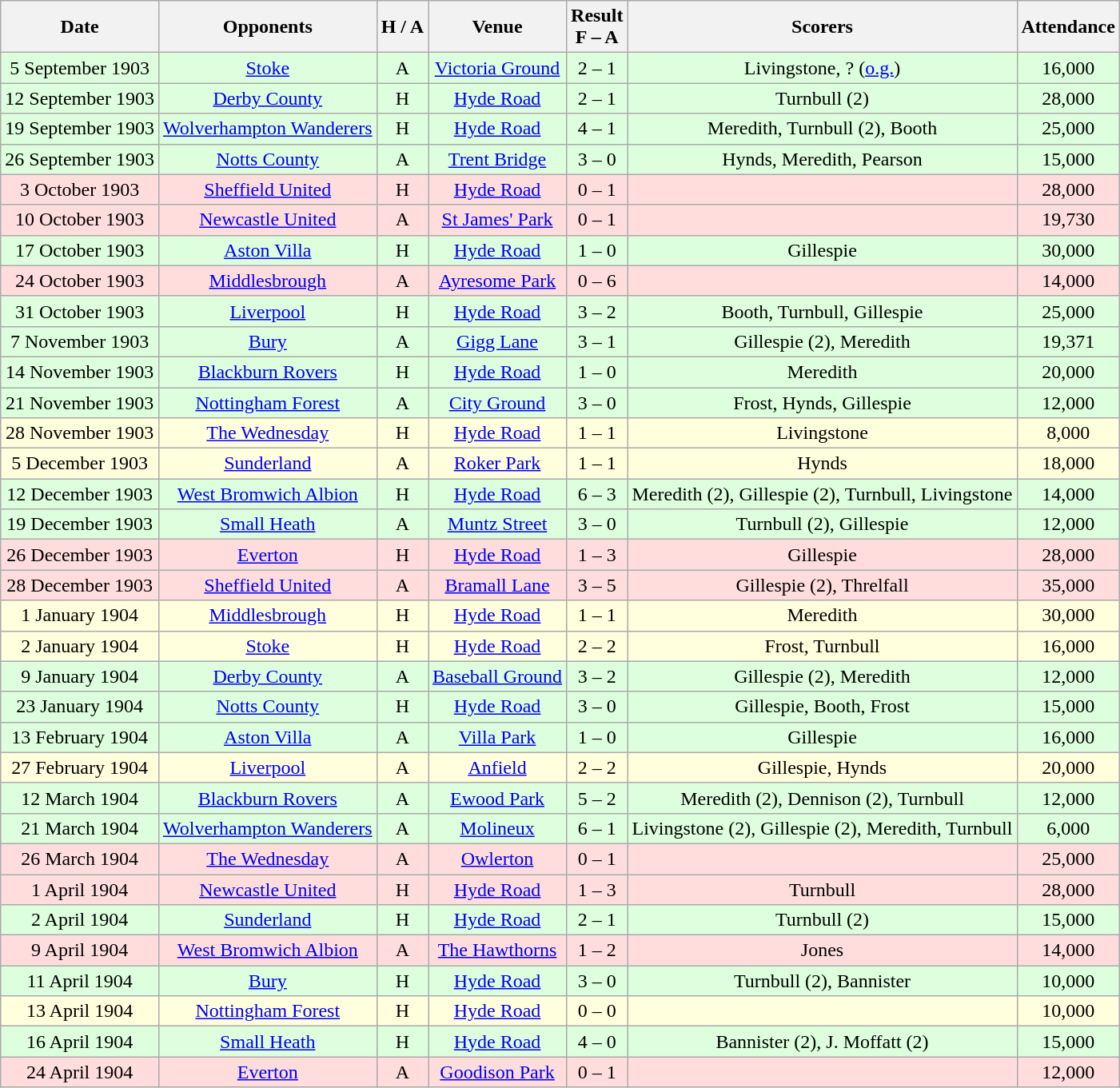<table class="wikitable" style="text-align:center">
<tr>
<th>Date</th>
<th>Opponents</th>
<th>H / A</th>
<th>Venue</th>
<th>Result<br>F – A</th>
<th>Scorers</th>
<th>Attendance</th>
</tr>
<tr bgcolor="#ddffdd">
<td>5 September 1903</td>
<td><a href='#'>Stoke</a></td>
<td>A</td>
<td><a href='#'>Victoria Ground</a></td>
<td>2 – 1</td>
<td>Livingstone, ? (<a href='#'>o.g.</a>)</td>
<td>16,000</td>
</tr>
<tr bgcolor="#ddffdd">
<td>12 September 1903</td>
<td><a href='#'>Derby County</a></td>
<td>H</td>
<td><a href='#'>Hyde Road</a></td>
<td>2 – 1</td>
<td>Turnbull (2)</td>
<td>28,000</td>
</tr>
<tr bgcolor="#ddffdd">
<td>19 September 1903</td>
<td><a href='#'>Wolverhampton Wanderers</a></td>
<td>H</td>
<td><a href='#'>Hyde Road</a></td>
<td>4 – 1</td>
<td>Meredith, Turnbull (2), Booth</td>
<td>25,000</td>
</tr>
<tr bgcolor="#ddffdd">
<td>26 September 1903</td>
<td><a href='#'>Notts County</a></td>
<td>A</td>
<td><a href='#'>Trent Bridge</a></td>
<td>3 – 0</td>
<td>Hynds, Meredith, Pearson</td>
<td>15,000</td>
</tr>
<tr bgcolor="#ffdddd">
<td>3 October 1903</td>
<td><a href='#'>Sheffield United</a></td>
<td>H</td>
<td><a href='#'>Hyde Road</a></td>
<td>0 – 1</td>
<td></td>
<td>28,000</td>
</tr>
<tr bgcolor="#ffdddd">
<td>10 October 1903</td>
<td><a href='#'>Newcastle United</a></td>
<td>A</td>
<td><a href='#'>St James' Park</a></td>
<td>0 – 1</td>
<td></td>
<td>19,730</td>
</tr>
<tr bgcolor="#ddffdd">
<td>17 October 1903</td>
<td><a href='#'>Aston Villa</a></td>
<td>H</td>
<td><a href='#'>Hyde Road</a></td>
<td>1 – 0</td>
<td>Gillespie</td>
<td>30,000</td>
</tr>
<tr bgcolor="#ffdddd">
<td>24 October 1903</td>
<td><a href='#'>Middlesbrough</a></td>
<td>A</td>
<td><a href='#'>Ayresome Park</a></td>
<td>0 – 6</td>
<td></td>
<td>14,000</td>
</tr>
<tr bgcolor="#ddffdd">
<td>31 October 1903</td>
<td><a href='#'>Liverpool</a></td>
<td>H</td>
<td><a href='#'>Hyde Road</a></td>
<td>3 – 2</td>
<td>Booth, Turnbull, Gillespie</td>
<td>25,000</td>
</tr>
<tr bgcolor="#ddffdd">
<td>7 November 1903</td>
<td><a href='#'>Bury</a></td>
<td>A</td>
<td><a href='#'>Gigg Lane</a></td>
<td>3 – 1</td>
<td>Gillespie (2), Meredith</td>
<td>19,371</td>
</tr>
<tr bgcolor="#ddffdd">
<td>14 November 1903</td>
<td><a href='#'>Blackburn Rovers</a></td>
<td>H</td>
<td><a href='#'>Hyde Road</a></td>
<td>1 – 0</td>
<td>Meredith</td>
<td>20,000</td>
</tr>
<tr bgcolor="#ddffdd">
<td>21 November 1903</td>
<td><a href='#'>Nottingham Forest</a></td>
<td>A</td>
<td><a href='#'>City Ground</a></td>
<td>3 – 0</td>
<td>Frost, Hynds, Gillespie</td>
<td>12,000</td>
</tr>
<tr bgcolor="#ffffdd">
<td>28 November 1903</td>
<td><a href='#'>The Wednesday</a></td>
<td>H</td>
<td><a href='#'>Hyde Road</a></td>
<td>1 – 1</td>
<td>Livingstone</td>
<td>8,000</td>
</tr>
<tr bgcolor="#ffffdd">
<td>5 December 1903</td>
<td><a href='#'>Sunderland</a></td>
<td>A</td>
<td><a href='#'>Roker Park</a></td>
<td>1 – 1</td>
<td>Hynds</td>
<td>18,000</td>
</tr>
<tr bgcolor="#ddffdd">
<td>12 December 1903</td>
<td><a href='#'>West Bromwich Albion</a></td>
<td>H</td>
<td><a href='#'>Hyde Road</a></td>
<td>6 – 3</td>
<td>Meredith (2), Gillespie (2), Turnbull, Livingstone</td>
<td>14,000</td>
</tr>
<tr bgcolor="#ddffdd">
<td>19 December 1903</td>
<td><a href='#'>Small Heath</a></td>
<td>A</td>
<td><a href='#'>Muntz Street</a></td>
<td>3 – 0</td>
<td>Turnbull (2), Gillespie</td>
<td>12,000</td>
</tr>
<tr bgcolor="#ffdddd">
<td>26 December 1903</td>
<td><a href='#'>Everton</a></td>
<td>H</td>
<td><a href='#'>Hyde Road</a></td>
<td>1 – 3</td>
<td>Gillespie</td>
<td>28,000</td>
</tr>
<tr bgcolor="#ffdddd">
<td>28 December 1903</td>
<td><a href='#'>Sheffield United</a></td>
<td>A</td>
<td><a href='#'>Bramall Lane</a></td>
<td>3 – 5</td>
<td>Gillespie (2), Threlfall</td>
<td>35,000</td>
</tr>
<tr bgcolor="#ffffdd">
<td>1 January 1904</td>
<td><a href='#'>Middlesbrough</a></td>
<td>H</td>
<td><a href='#'>Hyde Road</a></td>
<td>1 – 1</td>
<td>Meredith</td>
<td>30,000</td>
</tr>
<tr bgcolor="#ffffdd">
<td>2 January 1904</td>
<td><a href='#'>Stoke</a></td>
<td>H</td>
<td><a href='#'>Hyde Road</a></td>
<td>2 – 2</td>
<td>Frost, Turnbull</td>
<td>16,000</td>
</tr>
<tr bgcolor="#ddffdd">
<td>9 January 1904</td>
<td><a href='#'>Derby County</a></td>
<td>A</td>
<td><a href='#'>Baseball Ground</a></td>
<td>3 – 2</td>
<td>Gillespie (2), Meredith</td>
<td>12,000</td>
</tr>
<tr bgcolor="#ddffdd">
<td>23 January 1904</td>
<td><a href='#'>Notts County</a></td>
<td>H</td>
<td><a href='#'>Hyde Road</a></td>
<td>3 – 0</td>
<td>Gillespie, Booth, Frost</td>
<td>15,000</td>
</tr>
<tr bgcolor="#ddffdd">
<td>13 February 1904</td>
<td><a href='#'>Aston Villa</a></td>
<td>A</td>
<td><a href='#'>Villa Park</a></td>
<td>1 – 0</td>
<td>Gillespie</td>
<td>16,000</td>
</tr>
<tr bgcolor="#ffffdd">
<td>27 February 1904</td>
<td><a href='#'>Liverpool</a></td>
<td>A</td>
<td><a href='#'>Anfield</a></td>
<td>2 – 2</td>
<td>Gillespie, Hynds</td>
<td>20,000</td>
</tr>
<tr bgcolor="#ddffdd">
<td>12 March 1904</td>
<td><a href='#'>Blackburn Rovers</a></td>
<td>A</td>
<td><a href='#'>Ewood Park</a></td>
<td>5 – 2</td>
<td>Meredith (2), Dennison (2), Turnbull</td>
<td>12,000</td>
</tr>
<tr bgcolor="#ddffdd">
<td>21 March 1904</td>
<td><a href='#'>Wolverhampton Wanderers</a></td>
<td>A</td>
<td><a href='#'>Molineux</a></td>
<td>6 – 1</td>
<td>Livingstone (2), Gillespie (2), Meredith, Turnbull</td>
<td>6,000</td>
</tr>
<tr bgcolor="#ffdddd">
<td>26 March 1904</td>
<td><a href='#'>The Wednesday</a></td>
<td>A</td>
<td><a href='#'>Owlerton</a></td>
<td>0 – 1</td>
<td></td>
<td>25,000</td>
</tr>
<tr bgcolor="#ffdddd">
<td>1 April 1904</td>
<td><a href='#'>Newcastle United</a></td>
<td>H</td>
<td><a href='#'>Hyde Road</a></td>
<td>1 – 3</td>
<td>Turnbull</td>
<td>28,000</td>
</tr>
<tr bgcolor="#ddffdd">
<td>2 April 1904</td>
<td><a href='#'>Sunderland</a></td>
<td>H</td>
<td><a href='#'>Hyde Road</a></td>
<td>2 – 1</td>
<td>Turnbull (2)</td>
<td>15,000</td>
</tr>
<tr bgcolor="#ffdddd">
<td>9 April 1904</td>
<td><a href='#'>West Bromwich Albion</a></td>
<td>A</td>
<td><a href='#'>The Hawthorns</a></td>
<td>1 – 2</td>
<td>Jones</td>
<td>14,000</td>
</tr>
<tr bgcolor="#ddffdd">
<td>11 April 1904</td>
<td><a href='#'>Bury</a></td>
<td>H</td>
<td><a href='#'>Hyde Road</a></td>
<td>3 – 0</td>
<td>Turnbull (2), Bannister</td>
<td>10,000</td>
</tr>
<tr bgcolor="#ffffdd">
<td>13 April 1904</td>
<td><a href='#'>Nottingham Forest</a></td>
<td>H</td>
<td><a href='#'>Hyde Road</a></td>
<td>0 – 0</td>
<td></td>
<td>10,000</td>
</tr>
<tr bgcolor="#ddffdd">
<td>16 April 1904</td>
<td><a href='#'>Small Heath</a></td>
<td>H</td>
<td><a href='#'>Hyde Road</a></td>
<td>4 – 0</td>
<td>Bannister (2), J. Moffatt (2)</td>
<td>15,000</td>
</tr>
<tr bgcolor="#ffdddd">
<td>24 April 1904</td>
<td><a href='#'>Everton</a></td>
<td>A</td>
<td><a href='#'>Goodison Park</a></td>
<td>0 – 1</td>
<td></td>
<td>12,000</td>
</tr>
</table>
